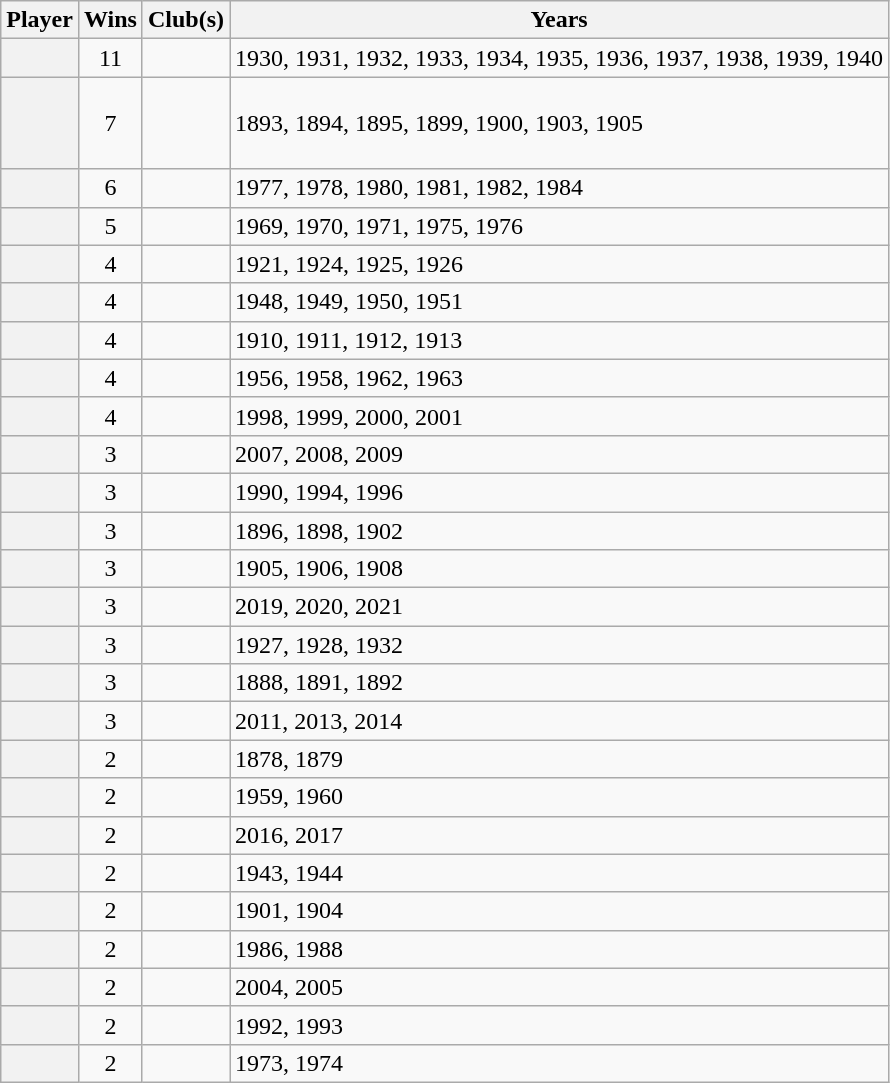<table class="wikitable sortable plainrowheaders" style="text-align:center;">
<tr>
<th scope="col">Player</th>
<th scope="col">Wins</th>
<th scope="col">Club(s)</th>
<th scope="col">Years</th>
</tr>
<tr>
<th scope="row"></th>
<td>11</td>
<td></td>
<td align=left>1930, 1931, 1932, 1933, 1934, 1935, 1936, 1937, 1938, 1939, 1940</td>
</tr>
<tr>
<th scope="row"></th>
<td>7</td>
<td><br><br><br></td>
<td align=left>1893, 1894, 1895, 1899, 1900, 1903, 1905</td>
</tr>
<tr>
<th scope="row"></th>
<td>6</td>
<td></td>
<td align=left>1977, 1978, 1980, 1981, 1982, 1984</td>
</tr>
<tr>
<th scope="row"></th>
<td>5</td>
<td></td>
<td align=left>1969, 1970, 1971, 1975, 1976</td>
</tr>
<tr>
<th scope="row"></th>
<td>4</td>
<td></td>
<td align=left>1921, 1924, 1925, 1926</td>
</tr>
<tr>
<th scope="row"></th>
<td>4</td>
<td></td>
<td align=left>1948, 1949, 1950, 1951</td>
</tr>
<tr>
<th scope="row"></th>
<td>4</td>
<td></td>
<td align=left>1910, 1911, 1912, 1913</td>
</tr>
<tr>
<th scope="row"></th>
<td>4</td>
<td></td>
<td align=left>1956, 1958, 1962, 1963</td>
</tr>
<tr>
<th scope="row"></th>
<td>4</td>
<td></td>
<td align=left>1998, 1999, 2000, 2001</td>
</tr>
<tr>
<th scope="row"></th>
<td>3</td>
<td></td>
<td align=left>2007, 2008, 2009</td>
</tr>
<tr>
<th scope="row"></th>
<td>3</td>
<td></td>
<td align=left>1990, 1994, 1996</td>
</tr>
<tr>
<th scope="row"></th>
<td>3</td>
<td></td>
<td align=left>1896, 1898, 1902</td>
</tr>
<tr>
<th scope="row"></th>
<td>3</td>
<td></td>
<td align=left>1905, 1906, 1908</td>
</tr>
<tr>
<th scope="row"></th>
<td>3</td>
<td></td>
<td align=left>2019, 2020, 2021</td>
</tr>
<tr>
<th scope="row"></th>
<td>3</td>
<td></td>
<td align=left>1927, 1928, 1932</td>
</tr>
<tr>
<th scope="row"></th>
<td>3</td>
<td></td>
<td align=left>1888, 1891, 1892</td>
</tr>
<tr>
<th scope="row"></th>
<td>3</td>
<td><br></td>
<td align=left>2011, 2013, 2014</td>
</tr>
<tr>
<th scope="row"></th>
<td>2</td>
<td></td>
<td align=left>1878, 1879</td>
</tr>
<tr>
<th scope="row"></th>
<td>2</td>
<td></td>
<td align=left>1959, 1960</td>
</tr>
<tr>
<th scope="row"></th>
<td>2</td>
<td><br></td>
<td align=left>2016, 2017</td>
</tr>
<tr>
<th scope="row"></th>
<td>2</td>
<td><br></td>
<td align=left>1943, 1944</td>
</tr>
<tr>
<th scope="row"></th>
<td>2</td>
<td></td>
<td align=left>1901, 1904</td>
</tr>
<tr>
<th scope="row"></th>
<td>2</td>
<td></td>
<td align=left>1986, 1988</td>
</tr>
<tr>
<th scope="row"></th>
<td>2</td>
<td></td>
<td align=left>2004, 2005</td>
</tr>
<tr>
<th scope="row"></th>
<td>2</td>
<td></td>
<td align=left>1992, 1993</td>
</tr>
<tr>
<th scope="row"></th>
<td>2</td>
<td></td>
<td align=left>1973, 1974</td>
</tr>
</table>
